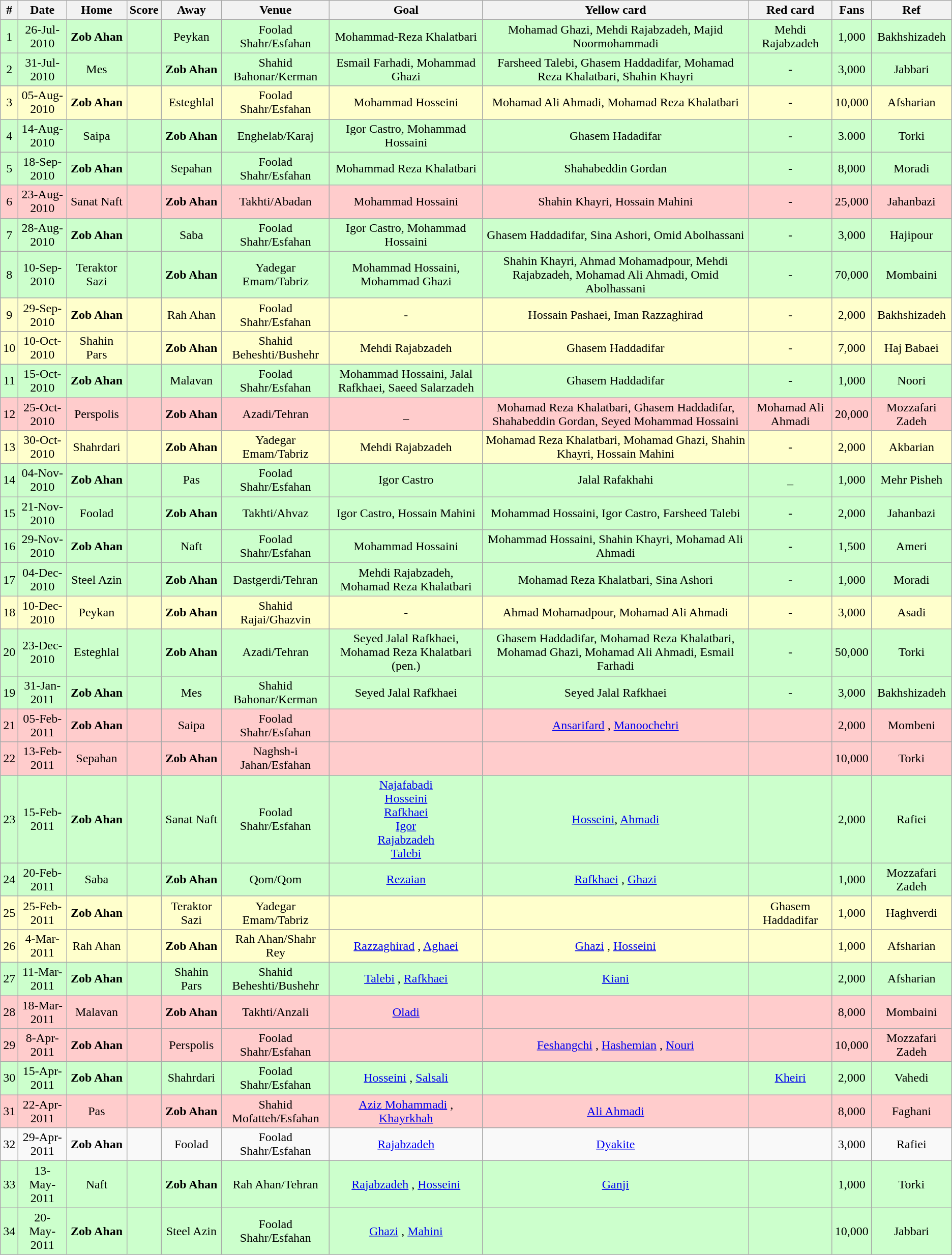<table class="wikitable" style="text-align:center">
<tr>
<th>#</th>
<th>Date</th>
<th>Home</th>
<th>Score</th>
<th>Away</th>
<th>Venue</th>
<th>Goal </th>
<th>Yellow card </th>
<th>Red card </th>
<th>Fans</th>
<th>Ref</th>
</tr>
<tr style="background: #CFC;">
<td>1</td>
<td>26-Jul-2010</td>
<td><strong>Zob Ahan</strong></td>
<td></td>
<td>Peykan</td>
<td>Foolad Shahr/Esfahan</td>
<td>Mohammad-Reza Khalatbari </td>
<td>Mohamad Ghazi, Mehdi Rajabzadeh, Majid Noormohammadi</td>
<td>Mehdi Rajabzadeh</td>
<td>1,000</td>
<td>Bakhshizadeh</td>
</tr>
<tr style="background: #CFC;">
<td>2</td>
<td>31-Jul-2010</td>
<td>Mes</td>
<td></td>
<td><strong>Zob Ahan</strong></td>
<td>Shahid Bahonar/Kerman</td>
<td>Esmail Farhadi, Mohammad Ghazi</td>
<td>Farsheed Talebi, Ghasem Haddadifar, Mohamad Reza Khalatbari, Shahin Khayri</td>
<td>-</td>
<td>3,000</td>
<td>Jabbari</td>
</tr>
<tr style="background: #FFC;">
<td>3</td>
<td>05-Aug-2010</td>
<td><strong>Zob Ahan</strong></td>
<td></td>
<td>Esteghlal</td>
<td>Foolad Shahr/Esfahan</td>
<td>Mohammad Hosseini</td>
<td>Mohamad Ali Ahmadi, Mohamad Reza Khalatbari</td>
<td>-</td>
<td>10,000</td>
<td>Afsharian</td>
</tr>
<tr style="background: #CFC;">
<td>4</td>
<td>14-Aug-2010</td>
<td>Saipa</td>
<td></td>
<td><strong>Zob Ahan</strong></td>
<td>Enghelab/Karaj</td>
<td>Igor Castro, Mohammad Hossaini</td>
<td>Ghasem Hadadifar</td>
<td>-</td>
<td>3.000</td>
<td>Torki</td>
</tr>
<tr style="background: #CFC;">
<td>5</td>
<td>18-Sep-2010</td>
<td><strong>Zob Ahan</strong></td>
<td></td>
<td>Sepahan</td>
<td>Foolad Shahr/Esfahan</td>
<td>Mohammad Reza Khalatbari</td>
<td>Shahabeddin Gordan</td>
<td>-</td>
<td>8,000</td>
<td>Moradi</td>
</tr>
<tr style="background: #FCC;">
<td>6</td>
<td>23-Aug-2010</td>
<td>Sanat Naft</td>
<td></td>
<td><strong>Zob Ahan</strong></td>
<td>Takhti/Abadan</td>
<td>Mohammad Hossaini</td>
<td>Shahin Khayri, Hossain Mahini</td>
<td>-</td>
<td>25,000</td>
<td>Jahanbazi</td>
</tr>
<tr style="background: #CFC;">
<td>7</td>
<td>28-Aug-2010</td>
<td><strong>Zob Ahan</strong></td>
<td></td>
<td>Saba</td>
<td>Foolad Shahr/Esfahan</td>
<td>Igor Castro, Mohammad Hossaini </td>
<td>Ghasem Haddadifar, Sina Ashori, Omid Abolhassani</td>
<td>-</td>
<td>3,000</td>
<td>Hajipour</td>
</tr>
<tr style="background: #CFC;">
<td>8</td>
<td>10-Sep-2010</td>
<td>Teraktor Sazi</td>
<td></td>
<td><strong>Zob Ahan</strong></td>
<td>Yadegar Emam/Tabriz</td>
<td>Mohammad Hossaini, Mohammad Ghazi</td>
<td>Shahin Khayri, Ahmad Mohamadpour, Mehdi Rajabzadeh, Mohamad Ali Ahmadi, Omid Abolhassani</td>
<td>-</td>
<td>70,000</td>
<td>Mombaini</td>
</tr>
<tr style="background: #FFC;">
<td>9</td>
<td>29-Sep-2010</td>
<td><strong>Zob Ahan</strong></td>
<td></td>
<td>Rah Ahan</td>
<td>Foolad Shahr/Esfahan</td>
<td>-</td>
<td>Hossain Pashaei, Iman Razzaghirad</td>
<td>-</td>
<td>2,000</td>
<td>Bakhshizadeh</td>
</tr>
<tr style="background:#FFC;">
<td>10</td>
<td>10-Oct-2010</td>
<td>Shahin Pars</td>
<td></td>
<td><strong>Zob Ahan</strong></td>
<td>Shahid Beheshti/Bushehr</td>
<td>Mehdi Rajabzadeh</td>
<td>Ghasem Haddadifar</td>
<td>-</td>
<td>7,000</td>
<td>Haj Babaei</td>
</tr>
<tr style="background: #CFC;">
<td>11</td>
<td>15-Oct-2010</td>
<td><strong>Zob Ahan</strong></td>
<td></td>
<td>Malavan</td>
<td>Foolad Shahr/Esfahan</td>
<td>Mohammad Hossaini, Jalal Rafkhaei, Saeed Salarzadeh</td>
<td>Ghasem Haddadifar</td>
<td>-</td>
<td>1,000</td>
<td>Noori</td>
</tr>
<tr style="background: #FCC;">
<td>12</td>
<td>25-Oct-2010</td>
<td>Perspolis</td>
<td></td>
<td><strong>Zob Ahan</strong></td>
<td>Azadi/Tehran</td>
<td>_</td>
<td>Mohamad Reza Khalatbari, Ghasem Haddadifar, Shahabeddin Gordan, Seyed Mohammad Hossaini</td>
<td>Mohamad Ali Ahmadi</td>
<td>20,000</td>
<td>Mozzafari Zadeh</td>
</tr>
<tr style="background: #FFC;">
<td>13</td>
<td>30-Oct-2010</td>
<td>Shahrdari</td>
<td></td>
<td><strong>Zob Ahan</strong></td>
<td>Yadegar Emam/Tabriz</td>
<td>Mehdi Rajabzadeh</td>
<td>Mohamad Reza Khalatbari, Mohamad Ghazi, Shahin Khayri, Hossain Mahini</td>
<td>-</td>
<td>2,000</td>
<td>Akbarian</td>
</tr>
<tr style="background: #CFC;">
<td>14</td>
<td>04-Nov-2010</td>
<td><strong>Zob Ahan</strong></td>
<td></td>
<td>Pas</td>
<td>Foolad Shahr/Esfahan</td>
<td>Igor Castro</td>
<td>Jalal Rafakhahi</td>
<td>_</td>
<td>1,000</td>
<td>Mehr Pisheh</td>
</tr>
<tr style="background: #CFC;">
<td>15</td>
<td>21-Nov-2010</td>
<td>Foolad</td>
<td></td>
<td><strong>Zob Ahan</strong></td>
<td>Takhti/Ahvaz</td>
<td>Igor Castro, Hossain Mahini</td>
<td>Mohammad Hossaini, Igor Castro, Farsheed Talebi</td>
<td>-</td>
<td>2,000</td>
<td>Jahanbazi</td>
</tr>
<tr style="background: #CFC;">
<td>16</td>
<td>29-Nov-2010</td>
<td><strong>Zob Ahan</strong></td>
<td></td>
<td>Naft</td>
<td>Foolad Shahr/Esfahan</td>
<td>Mohammad Hossaini</td>
<td>Mohammad Hossaini, Shahin Khayri, Mohamad Ali Ahmadi</td>
<td>-</td>
<td>1,500</td>
<td>Ameri</td>
</tr>
<tr style="background: #CFC;">
<td>17</td>
<td>04-Dec-2010</td>
<td>Steel Azin</td>
<td></td>
<td><strong>Zob Ahan</strong></td>
<td>Dastgerdi/Tehran</td>
<td>Mehdi Rajabzadeh, Mohamad Reza Khalatbari</td>
<td>Mohamad Reza Khalatbari, Sina Ashori</td>
<td>-</td>
<td>1,000</td>
<td>Moradi</td>
</tr>
<tr style="background: #FFC;">
<td>18</td>
<td>10-Dec-2010</td>
<td>Peykan</td>
<td></td>
<td><strong>Zob Ahan</strong></td>
<td>Shahid Rajai/Ghazvin</td>
<td>-</td>
<td>Ahmad Mohamadpour, Mohamad Ali Ahmadi</td>
<td>-</td>
<td>3,000</td>
<td>Asadi</td>
</tr>
<tr style="background: #CFC;">
<td>20</td>
<td>23-Dec-2010</td>
<td>Esteghlal</td>
<td></td>
<td><strong>Zob Ahan</strong></td>
<td>Azadi/Tehran</td>
<td>Seyed Jalal Rafkhaei, Mohamad Reza Khalatbari (pen.)</td>
<td>Ghasem Haddadifar, Mohamad Reza Khalatbari, Mohamad Ghazi, Mohamad Ali Ahmadi, Esmail Farhadi</td>
<td>-</td>
<td>50,000</td>
<td>Torki</td>
</tr>
<tr style="background: #CFC;">
<td>19</td>
<td>31-Jan-2011</td>
<td><strong>Zob Ahan</strong></td>
<td></td>
<td>Mes</td>
<td>Shahid Bahonar/Kerman</td>
<td>Seyed Jalal Rafkhaei</td>
<td>Seyed Jalal Rafkhaei</td>
<td>-</td>
<td>3,000</td>
<td>Bakhshizadeh</td>
</tr>
<tr style="background: #FCC;">
<td>21</td>
<td>05-Feb-2011</td>
<td><strong>Zob Ahan</strong></td>
<td></td>
<td>Saipa</td>
<td>Foolad Shahr/Esfahan</td>
<td></td>
<td><a href='#'>Ansarifard</a> , <a href='#'>Manoochehri</a> </td>
<td></td>
<td>2,000</td>
<td>Mombeni</td>
</tr>
<tr style="background: #FCC;">
<td>22</td>
<td>13-Feb-2011</td>
<td>Sepahan</td>
<td></td>
<td><strong>Zob Ahan</strong></td>
<td>Naghsh-i Jahan/Esfahan</td>
<td></td>
<td></td>
<td></td>
<td>10,000</td>
<td>Torki</td>
</tr>
<tr style="background: #CFC;">
<td>23</td>
<td>15-Feb-2011</td>
<td><strong>Zob Ahan</strong></td>
<td></td>
<td>Sanat Naft</td>
<td>Foolad Shahr/Esfahan</td>
<td><a href='#'>Najafabadi</a>  <br> <a href='#'>Hosseini</a>  <br> <a href='#'>Rafkhaei</a>  <br> <a href='#'>Igor</a>  <br> <a href='#'>Rajabzadeh</a>  <br> <a href='#'>Talebi</a>  <br></td>
<td><a href='#'>Hosseini</a>, <a href='#'>Ahmadi</a></td>
<td></td>
<td>2,000</td>
<td>Rafiei</td>
</tr>
<tr style="background: #CFC;">
<td>24</td>
<td>20-Feb-2011</td>
<td>Saba</td>
<td></td>
<td><strong>Zob Ahan</strong></td>
<td>Qom/Qom</td>
<td><a href='#'>Rezaian</a> </td>
<td><a href='#'>Rafkhaei</a> , <a href='#'>Ghazi</a> </td>
<td></td>
<td>1,000</td>
<td>Mozzafari Zadeh</td>
</tr>
<tr style="background:#FFC;">
<td>25</td>
<td>25-Feb-2011</td>
<td><strong>Zob Ahan</strong></td>
<td></td>
<td>Teraktor Sazi</td>
<td>Yadegar Emam/Tabriz</td>
<td></td>
<td></td>
<td>Ghasem Haddadifar</td>
<td>1,000</td>
<td>Haghverdi</td>
</tr>
<tr style="background:#FFC;">
<td>26</td>
<td>4-Mar-2011</td>
<td>Rah Ahan</td>
<td></td>
<td><strong>Zob Ahan</strong></td>
<td>Rah Ahan/Shahr Rey</td>
<td><a href='#'>Razzaghirad</a> , <a href='#'>Aghaei</a> </td>
<td><a href='#'>Ghazi</a> , <a href='#'>Hosseini</a> </td>
<td></td>
<td>1,000</td>
<td>Afsharian</td>
</tr>
<tr style="background: #CFC;">
<td>27</td>
<td>11-Mar-2011</td>
<td><strong>Zob Ahan</strong></td>
<td></td>
<td>Shahin Pars</td>
<td>Shahid Beheshti/Bushehr</td>
<td><a href='#'>Talebi</a> , <a href='#'>Rafkhaei</a> </td>
<td><a href='#'>Kiani</a> </td>
<td></td>
<td>2,000</td>
<td>Afsharian</td>
</tr>
<tr style="background: #FCC;">
<td>28</td>
<td>18-Mar-2011</td>
<td>Malavan</td>
<td></td>
<td><strong>Zob Ahan</strong></td>
<td>Takhti/Anzali</td>
<td><a href='#'>Oladi</a> </td>
<td></td>
<td></td>
<td>8,000</td>
<td>Mombaini</td>
</tr>
<tr style="background: #FCC;">
<td>29</td>
<td>8-Apr-2011</td>
<td><strong>Zob Ahan</strong></td>
<td></td>
<td>Perspolis</td>
<td>Foolad Shahr/Esfahan</td>
<td></td>
<td><a href='#'>Feshangchi</a> , <a href='#'>Hashemian</a> , <a href='#'>Nouri</a> </td>
<td></td>
<td>10,000</td>
<td>Mozzafari Zadeh</td>
</tr>
<tr style="background: #CFC;">
<td>30</td>
<td>15-Apr-2011</td>
<td><strong>Zob Ahan</strong></td>
<td></td>
<td>Shahrdari</td>
<td>Foolad Shahr/Esfahan</td>
<td><a href='#'>Hosseini</a> , <a href='#'>Salsali</a> </td>
<td></td>
<td><a href='#'>Kheiri</a></td>
<td>2,000</td>
<td>Vahedi</td>
</tr>
<tr style="background: #FCC;">
<td>31</td>
<td>22-Apr-2011</td>
<td>Pas</td>
<td></td>
<td><strong>Zob Ahan</strong></td>
<td>Shahid Mofatteh/Esfahan</td>
<td><a href='#'>Aziz Mohammadi</a> , <a href='#'>Khayrkhah</a> </td>
<td><a href='#'>Ali Ahmadi</a> </td>
<td></td>
<td>8,000</td>
<td>Faghani</td>
</tr>
<tr style="background: :#FFC;">
<td>32</td>
<td>29-Apr-2011</td>
<td><strong>Zob Ahan</strong></td>
<td></td>
<td>Foolad</td>
<td>Foolad Shahr/Esfahan</td>
<td><a href='#'>Rajabzadeh</a> </td>
<td><a href='#'>Dyakite</a> </td>
<td></td>
<td>3,000</td>
<td>Rafiei</td>
</tr>
<tr style="background: #CFC;">
<td>33</td>
<td>13-May-2011</td>
<td>Naft</td>
<td></td>
<td><strong>Zob Ahan</strong></td>
<td>Rah Ahan/Tehran</td>
<td><a href='#'>Rajabzadeh</a> , <a href='#'>Hosseini</a> </td>
<td><a href='#'>Ganji</a> </td>
<td></td>
<td>1,000</td>
<td>Torki</td>
</tr>
<tr style="background: #CFC;">
<td>34</td>
<td>20-May-2011</td>
<td><strong>Zob Ahan</strong></td>
<td></td>
<td>Steel Azin</td>
<td>Foolad Shahr/Esfahan</td>
<td><a href='#'>Ghazi</a> , <a href='#'>Mahini</a> </td>
<td></td>
<td></td>
<td>10,000</td>
<td>Jabbari</td>
</tr>
</table>
